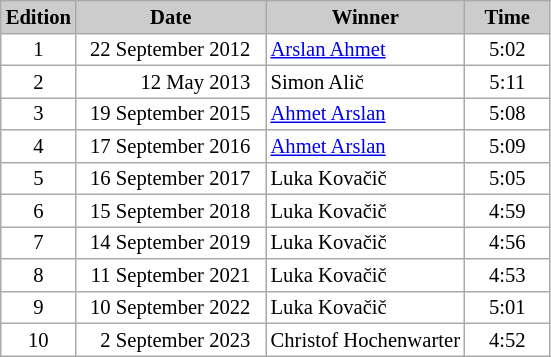<table class="wikitable plainrowheaders" style="background:#fff; font-size:86%; line-height:15px; border:grey solid 1px; border-collapse:collapse;">
<tr style="background:#ccc; text-align:center;">
<th style="background:#ccc;" width="40">Edition</th>
<th style="background:#ccc;" width="120">Date</th>
<th style="background:#ccc;">Winner</th>
<th style="background:#ccc;" width="50">Time</th>
</tr>
<tr>
<td align=center>1</td>
<td align=right> 22 September 2012  </td>
<td> <a href='#'>Arslan Ahmet</a></td>
<td align=center>5:02</td>
</tr>
<tr>
<td align=center>2</td>
<td align=right>12 May 2013  </td>
<td> Simon Alič</td>
<td align=center>5:11</td>
</tr>
<tr>
<td align=center>3</td>
<td align=right>19 September 2015  </td>
<td> <a href='#'>Ahmet Arslan</a></td>
<td align=center>5:08</td>
</tr>
<tr>
<td align=center>4</td>
<td align=right>17 September 2016  </td>
<td> <a href='#'>Ahmet Arslan</a></td>
<td align=center>5:09</td>
</tr>
<tr>
<td align=center>5</td>
<td align=right>16 September 2017  </td>
<td> Luka Kovačič</td>
<td align=center>5:05</td>
</tr>
<tr>
<td align=center>6</td>
<td align=right>15 September 2018  </td>
<td> Luka Kovačič</td>
<td align=center>4:59</td>
</tr>
<tr>
<td align=center>7</td>
<td align=right>14 September 2019  </td>
<td> Luka Kovačič</td>
<td align=center>4:56</td>
</tr>
<tr>
<td align=center>8</td>
<td align=right>11 September 2021  </td>
<td> Luka Kovačič</td>
<td align=center>4:53</td>
</tr>
<tr>
<td align=center>9</td>
<td align=right>10 September 2022  </td>
<td> Luka Kovačič</td>
<td align=center>5:01</td>
</tr>
<tr>
<td align=center>10</td>
<td align=right>2 September 2023  </td>
<td> Christof Hochenwarter</td>
<td align=center>4:52</td>
</tr>
</table>
